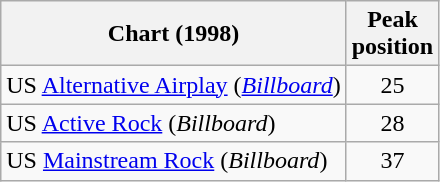<table class="wikitable sortable">
<tr>
<th>Chart (1998)</th>
<th>Peak<br>position</th>
</tr>
<tr>
<td>US <a href='#'>Alternative Airplay</a> (<em><a href='#'>Billboard</a></em>)</td>
<td align="center">25</td>
</tr>
<tr>
<td>US <a href='#'>Active Rock</a> (<em>Billboard</em>)</td>
<td align="center">28</td>
</tr>
<tr>
<td>US <a href='#'>Mainstream Rock</a> (<em>Billboard</em>)</td>
<td align="center">37</td>
</tr>
</table>
